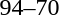<table style="text-align:center">
<tr>
<th width=200></th>
<th width=100></th>
<th width=200></th>
</tr>
<tr>
<td align=right></td>
<td>94–70</td>
<td align=left></td>
</tr>
</table>
